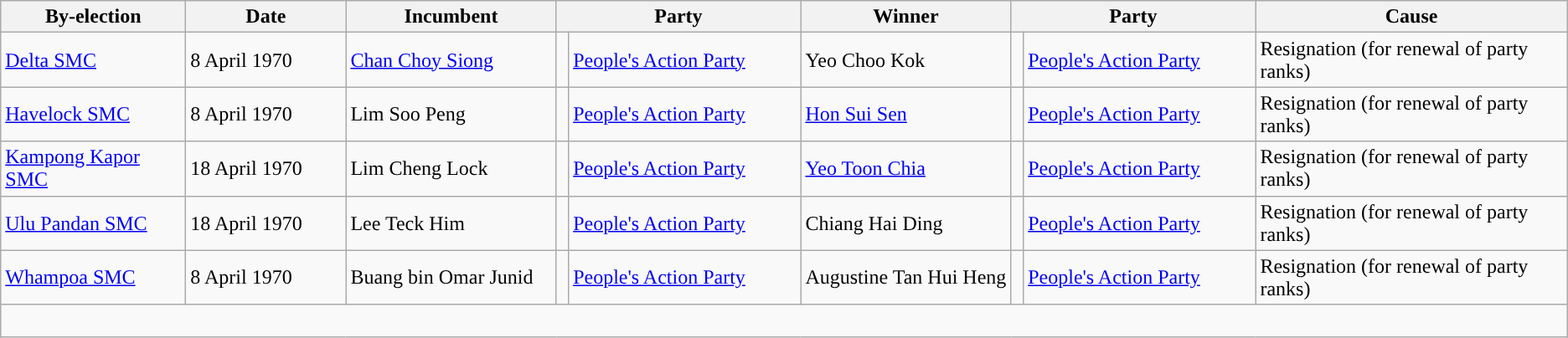<table class="wikitable">
<tr>
<th ! scope="col" width="140px">By-election</th>
<th ! scope="col" width="120px">Date</th>
<th ! scope="col" width="160px">Incumbent</th>
<th ! scope="col" width="200px" colspan=2>Party</th>
<th ! scope="col" width="160px">Winner</th>
<th ! scope="col" width="200px" colspan=2>Party</th>
<th ! scope="col">Cause</th>
</tr>
<tr>
<td><a href='#'>Delta SMC</a></td>
<td>8 April 1970</td>
<td><a href='#'>Chan Choy Siong</a></td>
<td></td>
<td><a href='#'>People's Action Party</a></td>
<td>Yeo Choo Kok</td>
<td></td>
<td><a href='#'>People's Action Party</a></td>
<td>Resignation (for renewal of party ranks)</td>
</tr>
<tr>
<td><a href='#'>Havelock SMC</a></td>
<td>8 April 1970</td>
<td>Lim Soo Peng</td>
<td></td>
<td><a href='#'>People's Action Party</a></td>
<td><a href='#'>Hon Sui Sen</a></td>
<td></td>
<td><a href='#'>People's Action Party</a></td>
<td>Resignation (for renewal of party ranks)</td>
</tr>
<tr>
<td><a href='#'>Kampong Kapor SMC</a></td>
<td>18 April 1970</td>
<td>Lim Cheng Lock</td>
<td></td>
<td><a href='#'>People's Action Party</a></td>
<td><a href='#'>Yeo Toon Chia</a></td>
<td></td>
<td><a href='#'>People's Action Party</a></td>
<td>Resignation (for renewal of party ranks)</td>
</tr>
<tr>
<td><a href='#'>Ulu Pandan SMC</a></td>
<td>18 April 1970</td>
<td>Lee Teck Him</td>
<td></td>
<td><a href='#'>People's Action Party</a></td>
<td>Chiang Hai Ding</td>
<td></td>
<td><a href='#'>People's Action Party</a></td>
<td>Resignation (for renewal of party ranks)</td>
</tr>
<tr>
<td><a href='#'>Whampoa SMC</a></td>
<td>8 April 1970</td>
<td>Buang bin Omar Junid</td>
<td></td>
<td><a href='#'>People's Action Party</a></td>
<td>Augustine Tan Hui Heng</td>
<td></td>
<td><a href='#'>People's Action Party</a></td>
<td>Resignation (for renewal of party ranks)</td>
</tr>
<tr>
<td colspan=9><br></td>
</tr>
</table>
